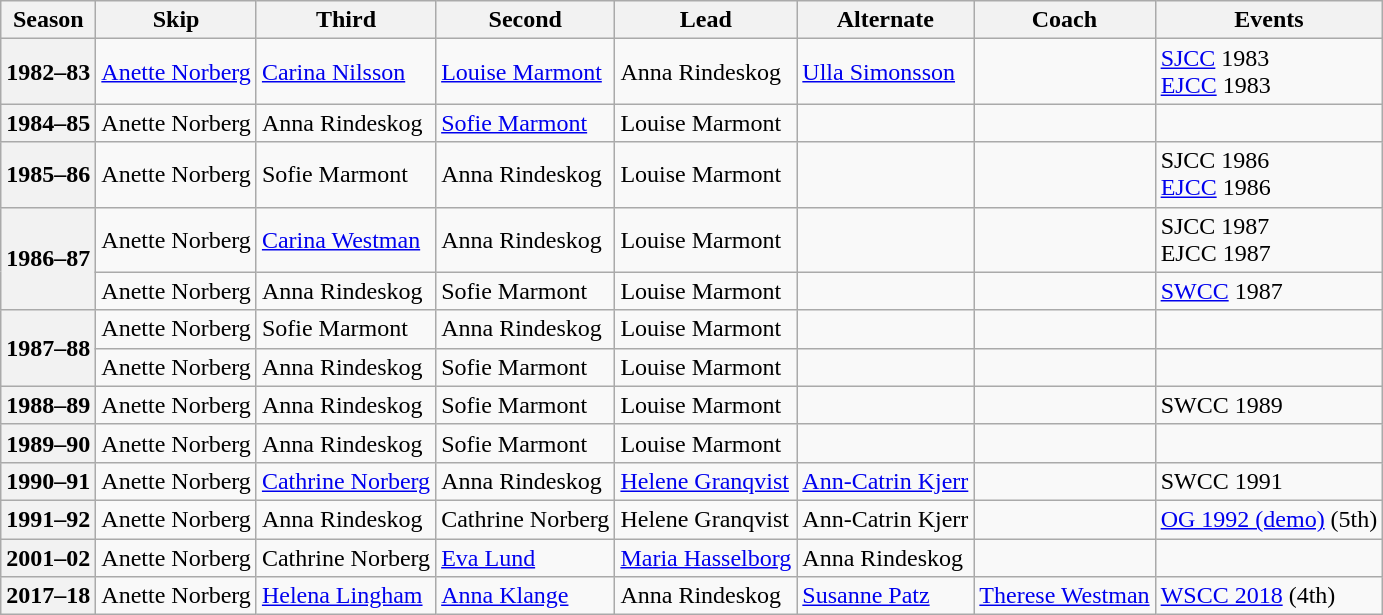<table class="wikitable">
<tr>
<th scope="col">Season</th>
<th scope="col">Skip</th>
<th scope="col">Third</th>
<th scope="col">Second</th>
<th scope="col">Lead</th>
<th scope="col">Alternate</th>
<th scope="col">Coach</th>
<th scope="col">Events</th>
</tr>
<tr>
<th scope="row">1982–83</th>
<td><a href='#'>Anette Norberg</a></td>
<td><a href='#'>Carina Nilsson</a></td>
<td><a href='#'>Louise Marmont</a></td>
<td>Anna Rindeskog</td>
<td><a href='#'>Ulla Simonsson</a></td>
<td></td>
<td><a href='#'>SJCC</a> 1983 <br><a href='#'>EJCC</a> 1983 </td>
</tr>
<tr>
<th scope="row">1984–85</th>
<td>Anette Norberg</td>
<td>Anna Rindeskog</td>
<td><a href='#'>Sofie Marmont</a></td>
<td>Louise Marmont</td>
<td></td>
<td></td>
<td> </td>
</tr>
<tr>
<th scope="row">1985–86</th>
<td>Anette Norberg</td>
<td>Sofie Marmont</td>
<td>Anna Rindeskog</td>
<td>Louise Marmont</td>
<td></td>
<td></td>
<td>SJCC 1986 <br><a href='#'>EJCC</a> 1986 </td>
</tr>
<tr>
<th scope="row" rowspan=2>1986–87</th>
<td>Anette Norberg</td>
<td><a href='#'>Carina Westman</a></td>
<td>Anna Rindeskog</td>
<td>Louise Marmont</td>
<td></td>
<td></td>
<td>SJCC 1987 <br>EJCC 1987 </td>
</tr>
<tr>
<td>Anette Norberg</td>
<td>Anna Rindeskog</td>
<td>Sofie Marmont</td>
<td>Louise Marmont</td>
<td></td>
<td></td>
<td><a href='#'>SWCC</a> 1987 </td>
</tr>
<tr>
<th scope="row" rowspan=2>1987–88</th>
<td>Anette Norberg</td>
<td>Sofie Marmont</td>
<td>Anna Rindeskog</td>
<td>Louise Marmont</td>
<td></td>
<td></td>
<td> </td>
</tr>
<tr>
<td>Anette Norberg</td>
<td>Anna Rindeskog</td>
<td>Sofie Marmont</td>
<td>Louise Marmont</td>
<td></td>
<td></td>
<td> </td>
</tr>
<tr>
<th scope="row">1988–89</th>
<td>Anette Norberg</td>
<td>Anna Rindeskog</td>
<td>Sofie Marmont</td>
<td>Louise Marmont</td>
<td></td>
<td></td>
<td>SWCC 1989 <br> </td>
</tr>
<tr>
<th scope="row">1989–90</th>
<td>Anette Norberg</td>
<td>Anna Rindeskog</td>
<td>Sofie Marmont</td>
<td>Louise Marmont</td>
<td></td>
<td></td>
<td> </td>
</tr>
<tr>
<th scope="row">1990–91</th>
<td>Anette Norberg</td>
<td><a href='#'>Cathrine Norberg</a></td>
<td>Anna Rindeskog</td>
<td><a href='#'>Helene Granqvist</a></td>
<td><a href='#'>Ann-Catrin Kjerr</a></td>
<td></td>
<td>SWCC 1991 <br> </td>
</tr>
<tr>
<th scope="row">1991–92</th>
<td>Anette Norberg</td>
<td>Anna Rindeskog</td>
<td>Cathrine Norberg</td>
<td>Helene Granqvist</td>
<td>Ann-Catrin Kjerr</td>
<td></td>
<td><a href='#'>OG 1992 (demo)</a> (5th)</td>
</tr>
<tr>
<th scope="row">2001–02</th>
<td>Anette Norberg</td>
<td>Cathrine Norberg</td>
<td><a href='#'>Eva Lund</a></td>
<td><a href='#'>Maria Hasselborg</a></td>
<td>Anna Rindeskog</td>
<td></td>
<td> </td>
</tr>
<tr>
<th scope="row">2017–18</th>
<td>Anette Norberg</td>
<td><a href='#'>Helena Lingham</a></td>
<td><a href='#'>Anna Klange</a></td>
<td>Anna Rindeskog</td>
<td><a href='#'>Susanne Patz</a></td>
<td><a href='#'>Therese Westman</a></td>
<td><a href='#'>WSCC 2018</a> (4th)</td>
</tr>
</table>
